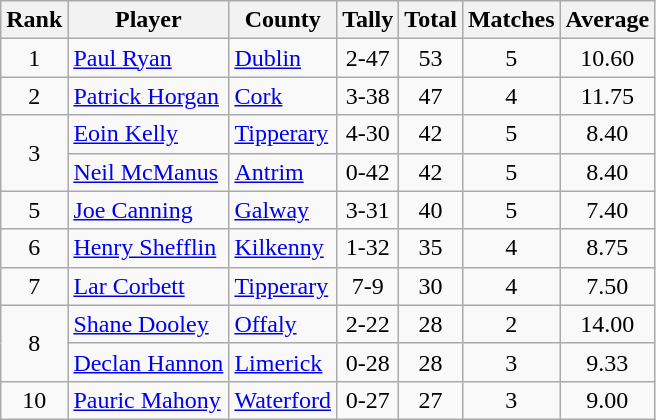<table class="wikitable">
<tr>
<th>Rank</th>
<th>Player</th>
<th>County</th>
<th>Tally</th>
<th>Total</th>
<th>Matches</th>
<th>Average</th>
</tr>
<tr>
<td rowspan=1 align=center>1</td>
<td><a href='#'>Paul Ryan</a></td>
<td><a href='#'>Dublin</a></td>
<td align=center>2-47</td>
<td align=center>53</td>
<td align=center>5</td>
<td align=center>10.60</td>
</tr>
<tr>
<td rowspan=1 align=center>2</td>
<td><a href='#'>Patrick Horgan</a></td>
<td><a href='#'>Cork</a></td>
<td align=center>3-38</td>
<td align=center>47</td>
<td align=center>4</td>
<td align=center>11.75</td>
</tr>
<tr>
<td rowspan=2 align=center>3</td>
<td><a href='#'>Eoin Kelly</a></td>
<td><a href='#'>Tipperary</a></td>
<td align=center>4-30</td>
<td align=center>42</td>
<td align=center>5</td>
<td align=center>8.40</td>
</tr>
<tr>
<td><a href='#'>Neil McManus</a></td>
<td><a href='#'>Antrim</a></td>
<td align=center>0-42</td>
<td align=center>42</td>
<td align=center>5</td>
<td align=center>8.40</td>
</tr>
<tr>
<td rowspan=1 align=center>5</td>
<td><a href='#'>Joe Canning</a></td>
<td><a href='#'>Galway</a></td>
<td align=center>3-31</td>
<td align=center>40</td>
<td align=center>5</td>
<td align=center>7.40</td>
</tr>
<tr>
<td rowspan=1 align=center>6</td>
<td><a href='#'>Henry Shefflin</a></td>
<td><a href='#'>Kilkenny</a></td>
<td align=center>1-32</td>
<td align=center>35</td>
<td align=center>4</td>
<td align=center>8.75</td>
</tr>
<tr>
<td rowspan=1 align=center>7</td>
<td><a href='#'>Lar Corbett</a></td>
<td><a href='#'>Tipperary</a></td>
<td align=center>7-9</td>
<td align=center>30</td>
<td align=center>4</td>
<td align=center>7.50</td>
</tr>
<tr>
<td rowspan=2 align=center>8</td>
<td><a href='#'>Shane Dooley</a></td>
<td><a href='#'>Offaly</a></td>
<td align=center>2-22</td>
<td align=center>28</td>
<td align=center>2</td>
<td align=center>14.00</td>
</tr>
<tr>
<td><a href='#'>Declan Hannon</a></td>
<td><a href='#'>Limerick</a></td>
<td align=center>0-28</td>
<td align=center>28</td>
<td align=center>3</td>
<td align=center>9.33</td>
</tr>
<tr>
<td rowspan=1 align=center>10</td>
<td><a href='#'>Pauric Mahony</a></td>
<td><a href='#'>Waterford</a></td>
<td align=center>0-27</td>
<td align=center>27</td>
<td align=center>3</td>
<td align=center>9.00</td>
</tr>
</table>
